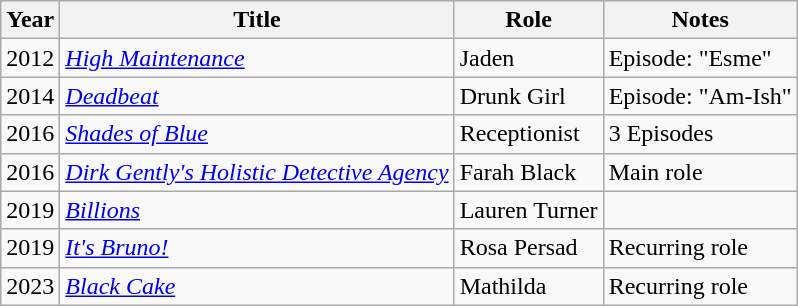<table class="wikitable">
<tr>
<th>Year</th>
<th>Title</th>
<th>Role</th>
<th>Notes</th>
</tr>
<tr>
<td>2012</td>
<td><em><a href='#'>High Maintenance</a></em></td>
<td>Jaden</td>
<td>Episode: "Esme"</td>
</tr>
<tr>
<td>2014</td>
<td><em><a href='#'>Deadbeat</a></em></td>
<td>Drunk Girl</td>
<td>Episode: "Am-Ish"</td>
</tr>
<tr>
<td>2016</td>
<td><em><a href='#'>Shades of Blue</a></em></td>
<td>Receptionist</td>
<td>3 Episodes</td>
</tr>
<tr>
<td>2016</td>
<td><em><a href='#'>Dirk Gently's Holistic Detective Agency</a></em></td>
<td>Farah Black</td>
<td>Main role</td>
</tr>
<tr>
<td>2019</td>
<td><em><a href='#'>Billions</a></em></td>
<td>Lauren Turner</td>
<td></td>
</tr>
<tr>
<td>2019</td>
<td><em><a href='#'>It's Bruno!</a></em></td>
<td>Rosa Persad</td>
<td>Recurring role</td>
</tr>
<tr>
<td>2023</td>
<td><em><a href='#'> Black Cake</a></em></td>
<td>Mathilda</td>
<td>Recurring role</td>
</tr>
</table>
